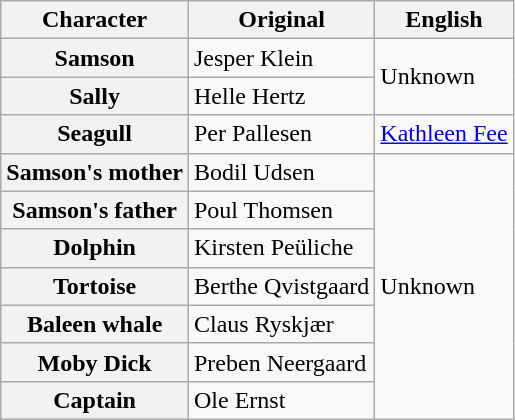<table class="wikitable">
<tr>
<th>Character</th>
<th>Original</th>
<th>English</th>
</tr>
<tr>
<th>Samson</th>
<td>Jesper Klein</td>
<td rowspan="2">Unknown</td>
</tr>
<tr>
<th>Sally</th>
<td>Helle Hertz</td>
</tr>
<tr>
<th>Seagull</th>
<td>Per Pallesen</td>
<td><a href='#'>Kathleen Fee</a></td>
</tr>
<tr>
<th>Samson's mother</th>
<td>Bodil Udsen</td>
<td rowspan="7">Unknown</td>
</tr>
<tr>
<th>Samson's father</th>
<td>Poul Thomsen</td>
</tr>
<tr>
<th>Dolphin</th>
<td>Kirsten Peüliche</td>
</tr>
<tr>
<th>Tortoise</th>
<td>Berthe Qvistgaard</td>
</tr>
<tr>
<th>Baleen whale</th>
<td>Claus Ryskjær</td>
</tr>
<tr>
<th>Moby Dick</th>
<td>Preben Neergaard</td>
</tr>
<tr>
<th>Captain</th>
<td>Ole Ernst</td>
</tr>
</table>
